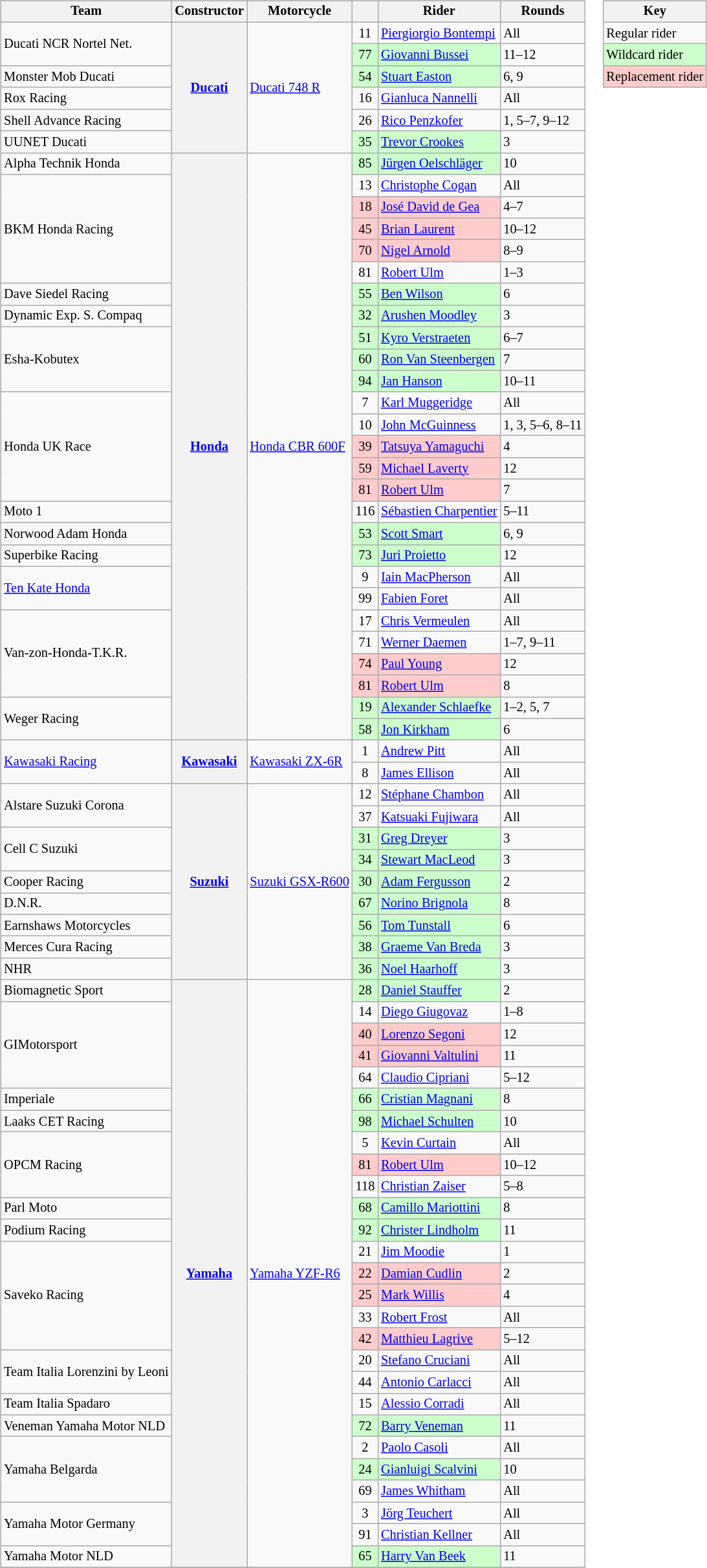<table>
<tr>
<td><br><table class="wikitable" style="font-size: 85%">
<tr>
<th>Team</th>
<th>Constructor</th>
<th>Motorcycle</th>
<th></th>
<th>Rider</th>
<th>Rounds</th>
</tr>
<tr>
<td rowspan="2">Ducati NCR Nortel Net.</td>
<th rowspan="6"><a href='#'>Ducati</a></th>
<td rowspan="6"><a href='#'>Ducati 748 R</a></td>
<td align="center">11</td>
<td> <a href='#'>Piergiorgio Bontempi</a></td>
<td>All</td>
</tr>
<tr>
<td style="background:#ccffcc;" align="center">77</td>
<td style="background:#ccffcc;"nowrap> <a href='#'>Giovanni Bussei</a></td>
<td>11–12</td>
</tr>
<tr>
<td>Monster Mob Ducati</td>
<td style="background:#ccffcc;" align="center">54</td>
<td style="background:#ccffcc;"nowrap> <a href='#'>Stuart Easton</a></td>
<td>6, 9</td>
</tr>
<tr>
<td>Rox Racing</td>
<td align="center">16</td>
<td> <a href='#'>Gianluca Nannelli</a></td>
<td>All</td>
</tr>
<tr>
<td>Shell Advance Racing</td>
<td align="center">26</td>
<td> <a href='#'>Rico Penzkofer</a></td>
<td>1, 5–7, 9–12</td>
</tr>
<tr>
<td>UUNET Ducati</td>
<td style="background:#ccffcc;" align="center">35</td>
<td style="background:#ccffcc;"nowrap> <a href='#'>Trevor Crookes</a></td>
<td>3</td>
</tr>
<tr>
<td>Alpha Technik Honda</td>
<th rowspan="27"><a href='#'>Honda</a></th>
<td rowspan="27"><a href='#'>Honda CBR 600F</a></td>
<td style="background:#ccffcc;" align="center">85</td>
<td style="background:#ccffcc;"nowrap> <a href='#'>Jürgen Oelschläger</a></td>
<td>10</td>
</tr>
<tr>
<td rowspan="5">BKM Honda Racing</td>
<td align="center">13</td>
<td> <a href='#'>Christophe Cogan</a></td>
<td>All</td>
</tr>
<tr>
<td style="background:#ffcccc;" align="center">18</td>
<td style="background:#ffcccc;"nowrap> <a href='#'>José David de Gea</a></td>
<td>4–7</td>
</tr>
<tr>
<td style="background:#ffcccc;" align="center">45</td>
<td style="background:#ffcccc;"nowrap> <a href='#'>Brian Laurent</a></td>
<td>10–12</td>
</tr>
<tr>
<td style="background:#ffcccc;" align="center">70</td>
<td style="background:#ffcccc;"nowrap> <a href='#'>Nigel Arnold</a></td>
<td>8–9</td>
</tr>
<tr>
<td align="center">81</td>
<td> <a href='#'>Robert Ulm</a></td>
<td>1–3</td>
</tr>
<tr>
<td>Dave Siedel Racing</td>
<td style="background:#ccffcc;" align="center">55</td>
<td style="background:#ccffcc;"nowrap> <a href='#'>Ben Wilson</a></td>
<td>6</td>
</tr>
<tr>
<td>Dynamic Exp. S. Compaq</td>
<td style="background:#ccffcc;" align="center">32</td>
<td style="background:#ccffcc;"nowrap> <a href='#'>Arushen Moodley</a></td>
<td>3</td>
</tr>
<tr>
<td rowspan="3">Esha-Kobutex</td>
<td style="background:#ccffcc;" align="center">51</td>
<td style="background:#ccffcc;"nowrap> <a href='#'>Kyro Verstraeten</a></td>
<td>6–7</td>
</tr>
<tr>
<td style="background:#ccffcc;" align="center">60</td>
<td style="background:#ccffcc;"nowrap> <a href='#'>Ron Van Steenbergen</a></td>
<td>7</td>
</tr>
<tr>
<td style="background:#ccffcc;" align="center">94</td>
<td style="background:#ccffcc;"nowrap> <a href='#'>Jan Hanson</a></td>
<td>10–11</td>
</tr>
<tr>
<td rowspan="5">Honda UK Race</td>
<td align="center">7</td>
<td> <a href='#'>Karl Muggeridge</a></td>
<td>All</td>
</tr>
<tr>
<td align="center">10</td>
<td> <a href='#'>John McGuinness</a></td>
<td>1, 3, 5–6, 8–11</td>
</tr>
<tr>
<td style="background:#ffcccc;" align="center">39</td>
<td style="background:#ffcccc;"nowrap> <a href='#'>Tatsuya Yamaguchi</a></td>
<td>4</td>
</tr>
<tr>
<td style="background:#ffcccc;" align="center">59</td>
<td style="background:#ffcccc;"nowrap> <a href='#'>Michael Laverty</a></td>
<td>12</td>
</tr>
<tr>
<td style="background:#ffcccc;" align="center">81</td>
<td style="background:#ffcccc;"nowrap> <a href='#'>Robert Ulm</a></td>
<td>7</td>
</tr>
<tr>
<td>Moto 1</td>
<td align="center">116</td>
<td> <a href='#'>Sébastien Charpentier</a></td>
<td>5–11</td>
</tr>
<tr>
<td>Norwood Adam Honda</td>
<td style="background:#ccffcc;" align="center">53</td>
<td style="background:#ccffcc;"nowrap> <a href='#'>Scott Smart</a></td>
<td>6, 9</td>
</tr>
<tr>
<td>Superbike Racing</td>
<td style="background:#ccffcc;" align="center">73</td>
<td style="background:#ccffcc;"nowrap> <a href='#'>Juri Proietto</a></td>
<td>12</td>
</tr>
<tr>
<td rowspan="2"><a href='#'>Ten Kate Honda</a></td>
<td align="center">9</td>
<td> <a href='#'>Iain MacPherson</a></td>
<td>All</td>
</tr>
<tr>
<td align="center">99</td>
<td> <a href='#'>Fabien Foret</a></td>
<td>All</td>
</tr>
<tr>
<td rowspan="4">Van-zon-Honda-T.K.R.</td>
<td align="center">17</td>
<td> <a href='#'>Chris Vermeulen</a></td>
<td>All</td>
</tr>
<tr>
<td align="center">71</td>
<td> <a href='#'>Werner Daemen</a></td>
<td>1–7, 9–11</td>
</tr>
<tr>
<td style="background:#ffcccc;" align="center">74</td>
<td style="background:#ffcccc;"nowrap> <a href='#'>Paul Young</a></td>
<td>12</td>
</tr>
<tr>
<td style="background:#ffcccc;" align="center">81</td>
<td style="background:#ffcccc;"nowrap> <a href='#'>Robert Ulm</a></td>
<td>8</td>
</tr>
<tr>
<td rowspan="2">Weger Racing</td>
<td style="background:#ccffcc;" align="center">19</td>
<td style="background:#ccffcc;"nowrap> <a href='#'>Alexander Schlaefke</a></td>
<td>1–2, 5, 7</td>
</tr>
<tr>
<td style="background:#ccffcc;" align="center">58</td>
<td style="background:#ccffcc;"nowrap> <a href='#'>Jon Kirkham</a></td>
<td>6</td>
</tr>
<tr>
<td rowspan="2"><a href='#'>Kawasaki Racing</a></td>
<th rowspan="2"><a href='#'>Kawasaki</a></th>
<td rowspan="2"><a href='#'>Kawasaki ZX-6R</a></td>
<td align="center">1</td>
<td> <a href='#'>Andrew Pitt</a></td>
<td>All</td>
</tr>
<tr>
<td align="center">8</td>
<td> <a href='#'>James Ellison</a></td>
<td>All</td>
</tr>
<tr>
<td rowspan="2">Alstare Suzuki Corona</td>
<th rowspan="9"><a href='#'>Suzuki</a></th>
<td rowspan="9"><a href='#'>Suzuki GSX-R600</a></td>
<td align="center">12</td>
<td> <a href='#'>Stéphane Chambon</a></td>
<td>All</td>
</tr>
<tr>
<td align="center">37</td>
<td> <a href='#'>Katsuaki Fujiwara</a></td>
<td>All</td>
</tr>
<tr>
<td rowspan="2">Cell C Suzuki</td>
<td style="background:#ccffcc;" align="center">31</td>
<td style="background:#ccffcc;"nowrap> <a href='#'>Greg Dreyer</a></td>
<td>3</td>
</tr>
<tr>
<td style="background:#ccffcc;" align="center">34</td>
<td style="background:#ccffcc;"nowrap> <a href='#'>Stewart MacLeod</a></td>
<td>3</td>
</tr>
<tr>
<td>Cooper Racing</td>
<td style="background:#ccffcc;" align="center">30</td>
<td style="background:#ccffcc;"nowrap> <a href='#'>Adam Fergusson</a></td>
<td>2</td>
</tr>
<tr>
<td>D.N.R.</td>
<td style="background:#ccffcc;" align="center">67</td>
<td style="background:#ccffcc;"nowrap> <a href='#'>Norino Brignola</a></td>
<td>8</td>
</tr>
<tr>
<td>Earnshaws Motorcycles</td>
<td style="background:#ccffcc;" align="center">56</td>
<td style="background:#ccffcc;"nowrap> <a href='#'>Tom Tunstall</a></td>
<td>6</td>
</tr>
<tr>
<td>Merces Cura Racing</td>
<td style="background:#ccffcc;" align="center">38</td>
<td style="background:#ccffcc;"nowrap> <a href='#'>Graeme Van Breda</a></td>
<td>3</td>
</tr>
<tr>
<td>NHR</td>
<td style="background:#ccffcc;" align="center">36</td>
<td style="background:#ccffcc;"nowrap> <a href='#'>Noel Haarhoff</a></td>
<td>3</td>
</tr>
<tr>
<td>Biomagnetic Sport</td>
<th rowspan="27"><a href='#'>Yamaha</a></th>
<td rowspan="27"><a href='#'>Yamaha YZF-R6</a></td>
<td style="background:#ccffcc;" align="center">28</td>
<td style="background:#ccffcc;"nowrap> <a href='#'>Daniel Stauffer</a></td>
<td>2</td>
</tr>
<tr>
<td rowspan="4">GIMotorsport</td>
<td align="center">14</td>
<td> <a href='#'>Diego Giugovaz</a></td>
<td>1–8</td>
</tr>
<tr>
<td style="background:#ffcccc;" align="center">40</td>
<td style="background:#ffcccc;"nowrap> <a href='#'>Lorenzo Segoni</a></td>
<td>12</td>
</tr>
<tr>
<td style="background:#ffcccc;" align="center">41</td>
<td style="background:#ffcccc;"nowrap> <a href='#'>Giovanni Valtulini</a></td>
<td>11</td>
</tr>
<tr>
<td align="center">64</td>
<td> <a href='#'>Claudio Cipriani</a></td>
<td>5–12</td>
</tr>
<tr>
<td>Imperiale</td>
<td style="background:#ccffcc;" align="center">66</td>
<td style="background:#ccffcc;"nowrap> <a href='#'>Cristian Magnani</a></td>
<td>8</td>
</tr>
<tr>
<td>Laaks CET Racing</td>
<td style="background:#ccffcc;" align="center">98</td>
<td style="background:#ccffcc;"nowrap> <a href='#'>Michael Schulten</a></td>
<td>10</td>
</tr>
<tr>
<td rowspan="3">OPCM Racing</td>
<td align="center">5</td>
<td> <a href='#'>Kevin Curtain</a></td>
<td>All</td>
</tr>
<tr>
<td style="background:#ffcccc;" align="center">81</td>
<td style="background:#ffcccc;"nowrap> <a href='#'>Robert Ulm</a></td>
<td>10–12</td>
</tr>
<tr>
<td align="center">118</td>
<td> <a href='#'>Christian Zaiser</a></td>
<td>5–8</td>
</tr>
<tr>
<td>Parl Moto</td>
<td style="background:#ccffcc;" align="center">68</td>
<td style="background:#ccffcc;"nowrap> <a href='#'>Camillo Mariottini</a></td>
<td>8</td>
</tr>
<tr>
<td>Podium Racing</td>
<td style="background:#ccffcc;" align="center">92</td>
<td style="background:#ccffcc;"nowrap> <a href='#'>Christer Lindholm</a></td>
<td>11</td>
</tr>
<tr>
<td rowspan="5">Saveko Racing</td>
<td align="center">21</td>
<td> <a href='#'>Jim Moodie</a></td>
<td>1</td>
</tr>
<tr>
<td style="background:#ffcccc;" align="center">22</td>
<td style="background:#ffcccc;"nowrap> <a href='#'>Damian Cudlin</a></td>
<td>2</td>
</tr>
<tr>
<td style="background:#ffcccc;" align="center">25</td>
<td style="background:#ffcccc;"nowrap> <a href='#'>Mark Willis</a></td>
<td>4</td>
</tr>
<tr>
<td align="center">33</td>
<td> <a href='#'>Robert Frost</a></td>
<td>All</td>
</tr>
<tr>
<td style="background:#ffcccc;" align="center">42</td>
<td style="background:#ffcccc;"nowrap> <a href='#'>Matthieu Lagrive</a></td>
<td>5–12</td>
</tr>
<tr>
<td rowspan="2">Team Italia Lorenzini by Leoni</td>
<td align="center">20</td>
<td> <a href='#'>Stefano Cruciani</a></td>
<td>All</td>
</tr>
<tr>
<td align="center">44</td>
<td> <a href='#'>Antonio Carlacci</a></td>
<td>All</td>
</tr>
<tr>
<td>Team Italia Spadaro</td>
<td align="center">15</td>
<td> <a href='#'>Alessio Corradi</a></td>
<td>All</td>
</tr>
<tr>
<td>Veneman Yamaha Motor NLD</td>
<td style="background:#ccffcc;" align="center">72</td>
<td style="background:#ccffcc;"nowrap> <a href='#'>Barry Veneman</a></td>
<td>11</td>
</tr>
<tr>
<td rowspan="3">Yamaha Belgarda</td>
<td align="center">2</td>
<td> <a href='#'>Paolo Casoli</a></td>
<td>All</td>
</tr>
<tr>
<td style="background:#ccffcc;" align="center">24</td>
<td style="background:#ccffcc;"nowrap> <a href='#'>Gianluigi Scalvini</a></td>
<td>10</td>
</tr>
<tr>
<td align="center">69</td>
<td> <a href='#'>James Whitham</a></td>
<td>All</td>
</tr>
<tr>
<td rowspan="2">Yamaha Motor Germany</td>
<td align="center">3</td>
<td> <a href='#'>Jörg Teuchert</a></td>
<td>All</td>
</tr>
<tr>
<td align="center">91</td>
<td> <a href='#'>Christian Kellner</a></td>
<td>All</td>
</tr>
<tr>
<td>Yamaha Motor NLD</td>
<td style="background:#ccffcc;" align="center">65</td>
<td style="background:#ccffcc;"nowrap> <a href='#'>Harry Van Beek</a></td>
<td>11</td>
</tr>
<tr>
</tr>
</table>
</td>
<td valign=top><br><table class="wikitable" style="font-size: 85%;">
<tr>
<th colspan=2>Key</th>
</tr>
<tr>
<td>Regular rider</td>
</tr>
<tr style="background:#ccffcc;">
<td>Wildcard rider</td>
</tr>
<tr style="background:#ffcccc;">
<td>Replacement rider</td>
</tr>
</table>
</td>
</tr>
</table>
